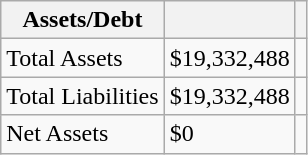<table class="wikitable">
<tr>
<th>Assets/Debt</th>
<th></th>
<th></th>
</tr>
<tr>
<td>Total Assets</td>
<td>$19,332,488</td>
<td></td>
</tr>
<tr>
<td>Total Liabilities</td>
<td>$19,332,488</td>
<td></td>
</tr>
<tr>
<td>Net Assets</td>
<td>$0</td>
</tr>
</table>
